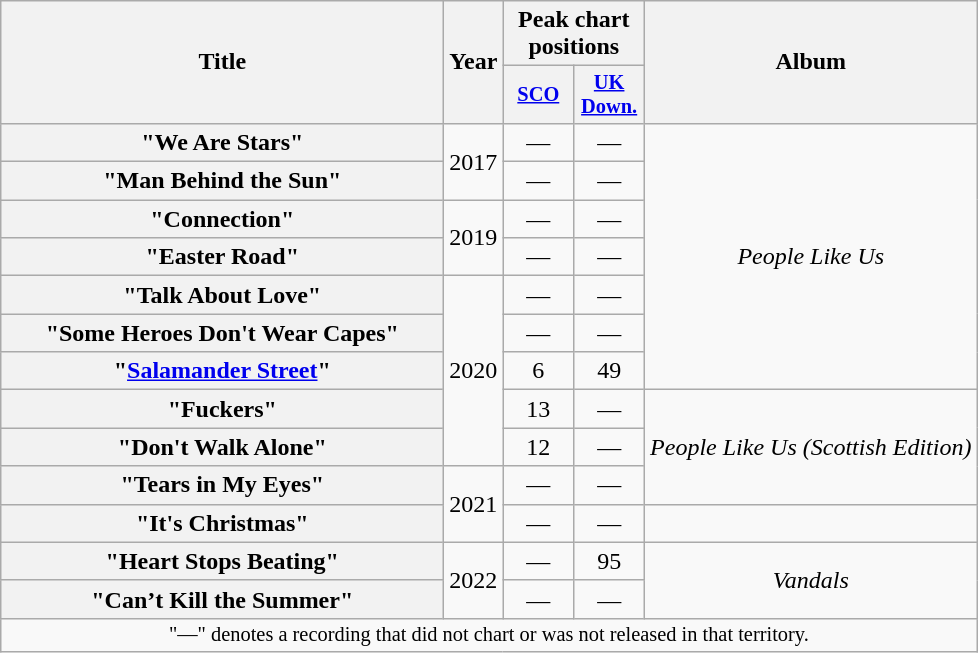<table class="wikitable plainrowheaders" style="text-align:center;">
<tr>
<th scope="col" rowspan="2" style="width:18em;">Title</th>
<th scope="col" rowspan="2" style="width:1em;">Year</th>
<th scope="col" colspan="2">Peak chart positions</th>
<th scope="col" rowspan="2">Album</th>
</tr>
<tr>
<th scope="col" style="width:3em;font-size:85%;"><a href='#'>SCO</a><br></th>
<th scope="col" style="width:3em;font-size:85%;"><a href='#'>UK<br>Down.</a><br></th>
</tr>
<tr>
<th scope="row">"We Are Stars"</th>
<td rowspan="2">2017</td>
<td>—</td>
<td>—</td>
<td rowspan="7"><em>People Like Us</em></td>
</tr>
<tr>
<th scope="row">"Man Behind the Sun"</th>
<td>—</td>
<td>—</td>
</tr>
<tr>
<th scope="row">"Connection"</th>
<td rowspan="2">2019</td>
<td>—</td>
<td>—</td>
</tr>
<tr>
<th scope="row">"Easter Road"</th>
<td>—</td>
<td>—</td>
</tr>
<tr>
<th scope="row">"Talk About Love"</th>
<td rowspan="5">2020</td>
<td>—</td>
<td>—</td>
</tr>
<tr>
<th scope="row">"Some Heroes Don't Wear Capes"</th>
<td>—</td>
<td>—</td>
</tr>
<tr>
<th scope="row">"<a href='#'>Salamander Street</a>"</th>
<td>6</td>
<td>49</td>
</tr>
<tr>
<th scope="row">"Fuckers"</th>
<td>13</td>
<td>—</td>
<td rowspan="3"><em>People Like Us (Scottish Edition)</em></td>
</tr>
<tr>
<th scope="row">"Don't Walk Alone"</th>
<td>12</td>
<td>—</td>
</tr>
<tr>
<th scope="row">"Tears in My Eyes"</th>
<td rowspan="2">2021</td>
<td>—</td>
<td>—</td>
</tr>
<tr>
<th scope="row">"It's Christmas"</th>
<td>—</td>
<td>—</td>
<td></td>
</tr>
<tr>
<th scope="row">"Heart Stops Beating"</th>
<td rowspan="2">2022</td>
<td>—</td>
<td>95</td>
<td rowspan="2"><em>Vandals</em></td>
</tr>
<tr>
<th scope="row">"Can’t Kill the Summer"</th>
<td>—</td>
<td>—</td>
</tr>
<tr>
<td colspan="14" style="font-size:85%">"—" denotes a recording that did not chart or was not released in that territory.</td>
</tr>
</table>
